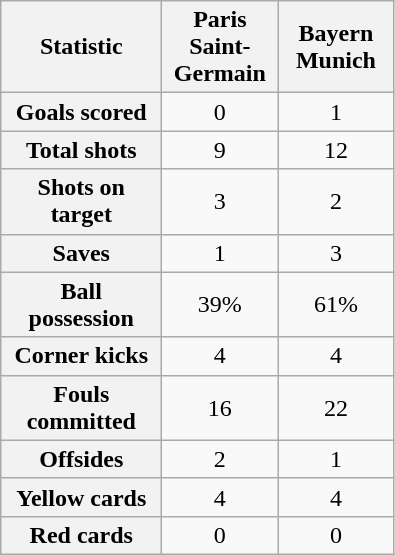<table class="wikitable plainrowheaders" style="text-align:center">
<tr>
<th scope="col" style="width:100px">Statistic</th>
<th scope="col" style="width:70px">Paris Saint-Germain</th>
<th scope="col" style="width:70px">Bayern Munich</th>
</tr>
<tr>
<th scope=row>Goals scored</th>
<td>0</td>
<td>1</td>
</tr>
<tr>
<th scope=row>Total shots</th>
<td>9</td>
<td>12</td>
</tr>
<tr>
<th scope=row>Shots on target</th>
<td>3</td>
<td>2</td>
</tr>
<tr>
<th scope=row>Saves</th>
<td>1</td>
<td>3</td>
</tr>
<tr>
<th scope=row>Ball possession</th>
<td>39%</td>
<td>61%</td>
</tr>
<tr>
<th scope=row>Corner kicks</th>
<td>4</td>
<td>4</td>
</tr>
<tr>
<th scope=row>Fouls committed</th>
<td>16</td>
<td>22</td>
</tr>
<tr>
<th scope=row>Offsides</th>
<td>2</td>
<td>1</td>
</tr>
<tr>
<th scope=row>Yellow cards</th>
<td>4</td>
<td>4</td>
</tr>
<tr>
<th scope=row>Red cards</th>
<td>0</td>
<td>0</td>
</tr>
</table>
